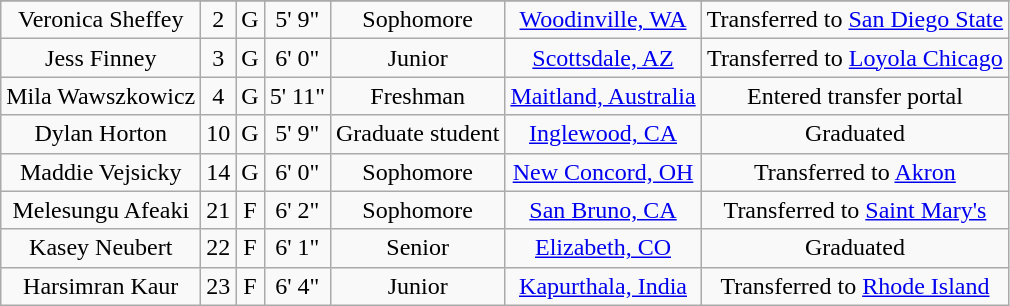<table class="wikitable sortable" style="text-align: center">
<tr align=center>
</tr>
<tr>
<td>Veronica Sheffey</td>
<td>2</td>
<td>G</td>
<td>5' 9"</td>
<td>Sophomore</td>
<td><a href='#'>Woodinville, WA</a></td>
<td>Transferred to <a href='#'>San Diego State</a></td>
</tr>
<tr>
<td>Jess Finney</td>
<td>3</td>
<td>G</td>
<td>6' 0"</td>
<td>Junior</td>
<td><a href='#'>Scottsdale, AZ</a></td>
<td>Transferred to <a href='#'>Loyola Chicago</a></td>
</tr>
<tr>
<td>Mila Wawszkowicz</td>
<td>4</td>
<td>G</td>
<td>5' 11"</td>
<td>Freshman</td>
<td><a href='#'>Maitland, Australia</a></td>
<td>Entered transfer portal</td>
</tr>
<tr>
<td>Dylan Horton</td>
<td>10</td>
<td>G</td>
<td>5' 9"</td>
<td>Graduate student</td>
<td><a href='#'>Inglewood, CA</a></td>
<td>Graduated</td>
</tr>
<tr>
<td>Maddie Vejsicky</td>
<td>14</td>
<td>G</td>
<td>6' 0"</td>
<td>Sophomore</td>
<td><a href='#'>New Concord, OH</a></td>
<td>Transferred to <a href='#'>Akron</a></td>
</tr>
<tr>
<td>Melesungu Afeaki</td>
<td>21</td>
<td>F</td>
<td>6' 2"</td>
<td>Sophomore</td>
<td><a href='#'>San Bruno, CA</a></td>
<td>Transferred to <a href='#'>Saint Mary's</a></td>
</tr>
<tr>
<td>Kasey Neubert</td>
<td>22</td>
<td>F</td>
<td>6' 1"</td>
<td> Senior</td>
<td><a href='#'>Elizabeth, CO</a></td>
<td>Graduated</td>
</tr>
<tr>
<td>Harsimran Kaur</td>
<td>23</td>
<td>F</td>
<td>6' 4"</td>
<td>Junior</td>
<td><a href='#'>Kapurthala, India</a></td>
<td>Transferred to <a href='#'>Rhode Island</a></td>
</tr>
</table>
